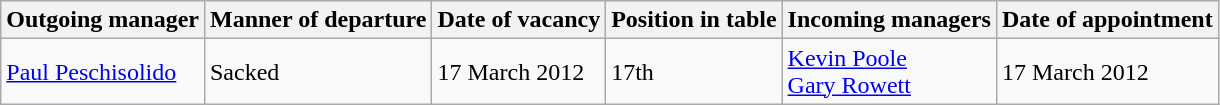<table class="wikitable">
<tr>
<th>Outgoing manager</th>
<th>Manner of departure</th>
<th>Date of vacancy</th>
<th>Position in table</th>
<th>Incoming managers</th>
<th>Date of appointment</th>
</tr>
<tr>
<td> <a href='#'>Paul Peschisolido</a></td>
<td>Sacked</td>
<td>17 March 2012</td>
<td>17th</td>
<td> <a href='#'>Kevin Poole</a><br> <a href='#'>Gary Rowett</a></td>
<td>17 March 2012</td>
</tr>
</table>
